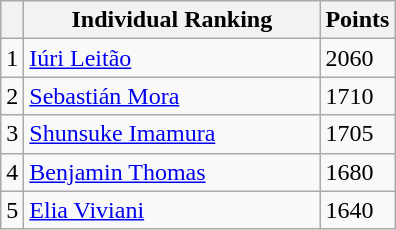<table class="wikitable col3right">
<tr>
<th></th>
<th style="width:190px; white-space:nowrap;">Individual Ranking</th>
<th style="width:20px;">Points</th>
</tr>
<tr>
<td>1</td>
<td> <a href='#'>Iúri Leitão</a></td>
<td>2060</td>
</tr>
<tr>
<td>2</td>
<td> <a href='#'>Sebastián Mora</a></td>
<td>1710</td>
</tr>
<tr>
<td>3</td>
<td> <a href='#'>Shunsuke Imamura</a></td>
<td>1705</td>
</tr>
<tr>
<td>4</td>
<td> <a href='#'>Benjamin Thomas</a></td>
<td>1680</td>
</tr>
<tr>
<td>5</td>
<td> <a href='#'>Elia Viviani</a></td>
<td>1640</td>
</tr>
</table>
